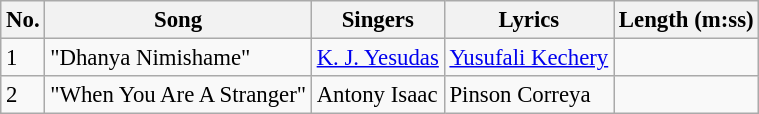<table class="wikitable" style="font-size:95%;">
<tr>
<th>No.</th>
<th>Song</th>
<th>Singers</th>
<th>Lyrics</th>
<th>Length (m:ss)</th>
</tr>
<tr>
<td>1</td>
<td>"Dhanya Nimishame"</td>
<td><a href='#'>K. J. Yesudas</a></td>
<td><a href='#'>Yusufali Kechery</a></td>
<td></td>
</tr>
<tr>
<td>2</td>
<td>"When You Are A Stranger"</td>
<td>Antony Isaac</td>
<td>Pinson Correya</td>
<td></td>
</tr>
</table>
